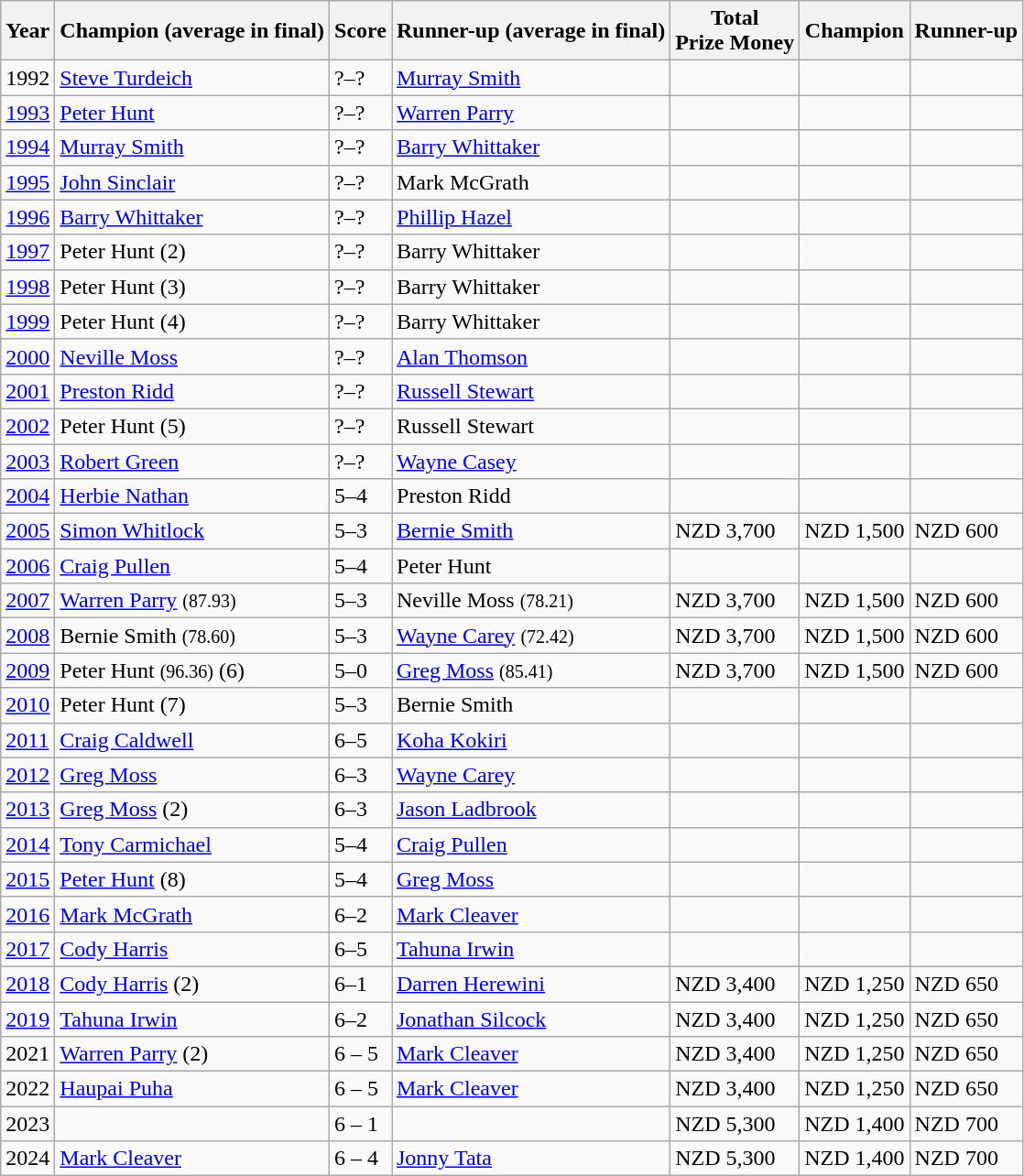<table class="wikitable">
<tr>
<th>Year</th>
<th>Champion (average in final)</th>
<th>Score</th>
<th>Runner-up (average in final)</th>
<th>Total<br>Prize Money</th>
<th>Champion</th>
<th>Runner-up</th>
</tr>
<tr>
<td>1992</td>
<td> <a href='#'>Steve Turdeich</a></td>
<td>?–?</td>
<td> <a href='#'>Murray Smith</a></td>
<td></td>
<td></td>
<td></td>
</tr>
<tr>
<td><a href='#'>1993</a></td>
<td> <a href='#'>Peter Hunt</a></td>
<td>?–?</td>
<td> <a href='#'>Warren Parry</a></td>
<td></td>
<td></td>
<td></td>
</tr>
<tr>
<td><a href='#'>1994</a></td>
<td> <a href='#'>Murray Smith</a></td>
<td>?–?</td>
<td> <a href='#'>Barry Whittaker</a></td>
<td></td>
<td></td>
<td></td>
</tr>
<tr>
<td><a href='#'>1995</a></td>
<td> <a href='#'>John Sinclair</a></td>
<td>?–?</td>
<td> Mark McGrath</td>
<td></td>
<td></td>
<td></td>
</tr>
<tr>
<td><a href='#'>1996</a></td>
<td> <a href='#'>Barry Whittaker</a></td>
<td>?–?</td>
<td> <a href='#'>Phillip Hazel</a></td>
<td></td>
<td></td>
<td></td>
</tr>
<tr>
<td><a href='#'>1997</a></td>
<td> Peter Hunt (2)</td>
<td>?–?</td>
<td> Barry Whittaker</td>
<td></td>
<td></td>
<td></td>
</tr>
<tr>
<td><a href='#'>1998</a></td>
<td> Peter Hunt (3)</td>
<td>?–?</td>
<td> Barry Whittaker</td>
<td></td>
<td></td>
<td></td>
</tr>
<tr>
<td><a href='#'>1999</a></td>
<td> Peter Hunt (4)</td>
<td>?–?</td>
<td> Barry Whittaker</td>
<td></td>
<td></td>
<td></td>
</tr>
<tr>
<td><a href='#'>2000</a></td>
<td> <a href='#'>Neville Moss</a></td>
<td>?–?</td>
<td> <a href='#'>Alan Thomson</a></td>
<td></td>
<td></td>
<td></td>
</tr>
<tr>
<td><a href='#'>2001</a></td>
<td> <a href='#'>Preston Ridd</a></td>
<td>?–?</td>
<td> <a href='#'>Russell Stewart</a></td>
<td></td>
<td></td>
<td></td>
</tr>
<tr>
<td><a href='#'>2002</a></td>
<td> Peter Hunt (5)</td>
<td>?–?</td>
<td> Russell Stewart</td>
<td></td>
<td></td>
<td></td>
</tr>
<tr>
<td><a href='#'>2003</a></td>
<td> <a href='#'>Robert Green</a></td>
<td>?–?</td>
<td> <a href='#'>Wayne Casey</a></td>
<td></td>
<td></td>
<td></td>
</tr>
<tr>
<td><a href='#'>2004</a></td>
<td> <a href='#'>Herbie Nathan</a></td>
<td>5–4</td>
<td> Preston Ridd</td>
<td></td>
<td></td>
<td></td>
</tr>
<tr>
<td><a href='#'>2005</a></td>
<td> <a href='#'>Simon Whitlock</a></td>
<td>5–3</td>
<td> <a href='#'>Bernie Smith</a></td>
<td>NZD 3,700</td>
<td>NZD 1,500</td>
<td>NZD 600</td>
</tr>
<tr>
<td><a href='#'>2006</a></td>
<td> <a href='#'>Craig Pullen</a></td>
<td>5–4</td>
<td> Peter Hunt</td>
<td></td>
<td></td>
<td></td>
</tr>
<tr>
<td><a href='#'>2007</a></td>
<td> <a href='#'>Warren Parry</a> <small><span>(87.93)</span></small></td>
<td>5–3</td>
<td> Neville Moss <small><span>(78.21)</span></small></td>
<td>NZD 3,700</td>
<td>NZD 1,500</td>
<td>NZD 600</td>
</tr>
<tr>
<td><a href='#'>2008</a></td>
<td> Bernie Smith <small><span>(78.60)</span></small></td>
<td>5–3</td>
<td> <a href='#'>Wayne Carey</a> <small><span>(72.42)</span></small></td>
<td>NZD 3,700</td>
<td>NZD 1,500</td>
<td>NZD 600</td>
</tr>
<tr>
<td><a href='#'>2009</a></td>
<td> Peter Hunt <small><span>(96.36)</span></small> (6)</td>
<td>5–0</td>
<td> <a href='#'>Greg Moss</a> <small><span>(85.41)</span></small></td>
<td>NZD 3,700</td>
<td>NZD 1,500</td>
<td>NZD 600</td>
</tr>
<tr>
<td><a href='#'>2010</a></td>
<td> Peter Hunt (7)</td>
<td>5–3</td>
<td> Bernie Smith</td>
<td></td>
<td></td>
<td></td>
</tr>
<tr>
<td><a href='#'>2011</a></td>
<td> <a href='#'>Craig Caldwell</a></td>
<td>6–5</td>
<td> <a href='#'>Koha Kokiri</a></td>
<td></td>
<td></td>
<td></td>
</tr>
<tr>
<td><a href='#'>2012</a></td>
<td> <a href='#'>Greg Moss</a></td>
<td>6–3</td>
<td> <a href='#'>Wayne Carey</a></td>
<td></td>
<td></td>
<td></td>
</tr>
<tr>
<td><a href='#'>2013</a></td>
<td> <a href='#'>Greg Moss</a> (2)</td>
<td>6–3</td>
<td> <a href='#'>Jason Ladbrook</a></td>
<td></td>
<td></td>
<td></td>
</tr>
<tr>
<td><a href='#'>2014</a></td>
<td> <a href='#'>Tony Carmichael</a></td>
<td>5–4</td>
<td> <a href='#'>Craig Pullen</a></td>
<td></td>
<td></td>
<td></td>
</tr>
<tr>
<td><a href='#'>2015</a></td>
<td> <a href='#'>Peter Hunt</a> (8)</td>
<td>5–4</td>
<td> <a href='#'>Greg Moss</a></td>
<td></td>
<td></td>
<td></td>
</tr>
<tr>
<td><a href='#'>2016</a></td>
<td> <a href='#'>Mark McGrath</a></td>
<td>6–2</td>
<td> <a href='#'>Mark Cleaver</a></td>
<td></td>
<td></td>
<td></td>
</tr>
<tr>
<td><a href='#'>2017</a></td>
<td> <a href='#'>Cody Harris</a></td>
<td>6–5</td>
<td> <a href='#'>Tahuna Irwin</a></td>
<td></td>
<td></td>
<td></td>
</tr>
<tr>
<td><a href='#'>2018</a></td>
<td> <a href='#'>Cody Harris</a> (2)</td>
<td>6–1</td>
<td> <a href='#'>Darren Herewini</a></td>
<td>NZD 3,400</td>
<td>NZD 1,250</td>
<td>NZD 650</td>
</tr>
<tr>
<td><a href='#'>2019</a></td>
<td> <a href='#'>Tahuna Irwin</a></td>
<td>6–2</td>
<td> <a href='#'>Jonathan Silcock</a></td>
<td>NZD 3,400</td>
<td>NZD 1,250</td>
<td>NZD 650</td>
</tr>
<tr>
<td>2021</td>
<td> <a href='#'>Warren Parry</a> (2)</td>
<td>6 – 5</td>
<td> <a href='#'>Mark Cleaver</a></td>
<td>NZD 3,400</td>
<td>NZD 1,250</td>
<td>NZD 650</td>
</tr>
<tr>
<td>2022</td>
<td> <a href='#'>Haupai Puha</a></td>
<td>6 – 5</td>
<td> <a href='#'>Mark Cleaver</a></td>
<td>NZD 3,400</td>
<td>NZD 1,250</td>
<td>NZD 650</td>
</tr>
<tr>
<td>2023</td>
<td></td>
<td>6 – 1</td>
<td></td>
<td>NZD 5,300</td>
<td>NZD 1,400</td>
<td>NZD 700</td>
</tr>
<tr>
<td>2024</td>
<td> <a href='#'>Mark Cleaver</a></td>
<td>6 – 4</td>
<td> <a href='#'>Jonny Tata</a></td>
<td>NZD 5,300</td>
<td>NZD 1,400</td>
<td>NZD 700</td>
</tr>
</table>
